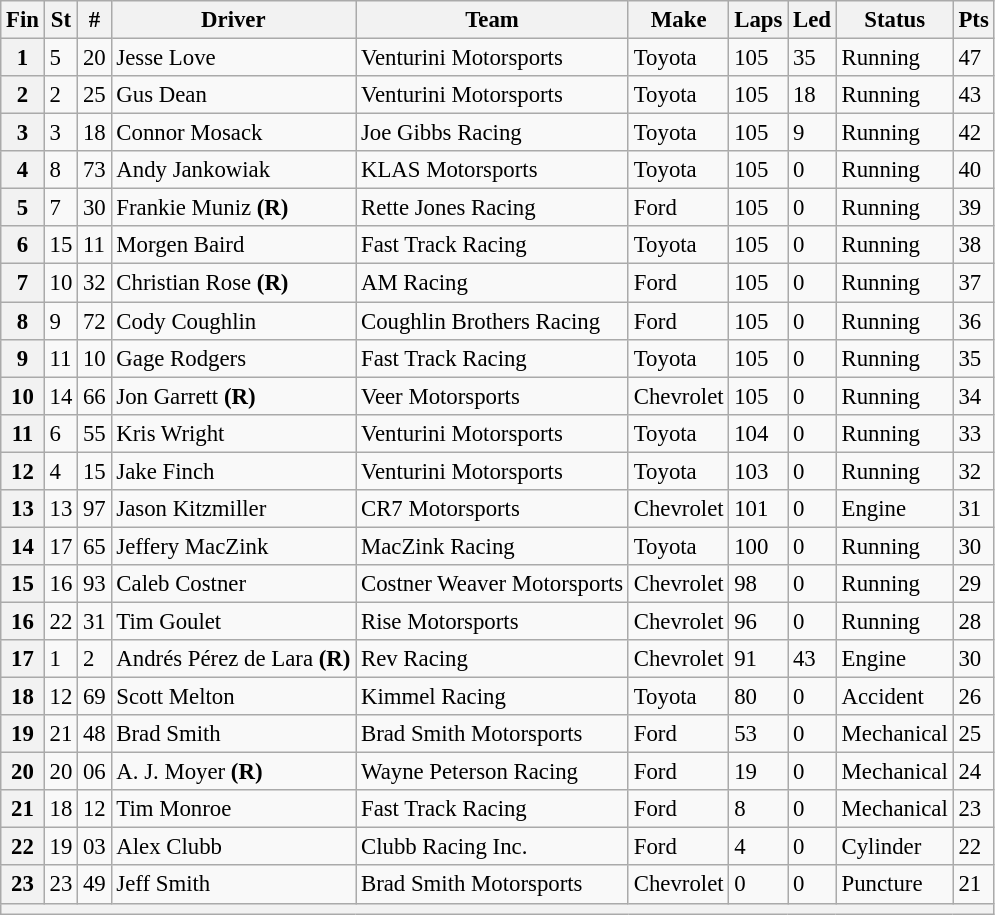<table class="wikitable" style="font-size:95%">
<tr>
<th>Fin</th>
<th>St</th>
<th>#</th>
<th>Driver</th>
<th>Team</th>
<th>Make</th>
<th>Laps</th>
<th>Led</th>
<th>Status</th>
<th>Pts</th>
</tr>
<tr>
<th>1</th>
<td>5</td>
<td>20</td>
<td>Jesse Love</td>
<td>Venturini Motorsports</td>
<td>Toyota</td>
<td>105</td>
<td>35</td>
<td>Running</td>
<td>47</td>
</tr>
<tr>
<th>2</th>
<td>2</td>
<td>25</td>
<td>Gus Dean</td>
<td>Venturini Motorsports</td>
<td>Toyota</td>
<td>105</td>
<td>18</td>
<td>Running</td>
<td>43</td>
</tr>
<tr>
<th>3</th>
<td>3</td>
<td>18</td>
<td>Connor Mosack</td>
<td>Joe Gibbs Racing</td>
<td>Toyota</td>
<td>105</td>
<td>9</td>
<td>Running</td>
<td>42</td>
</tr>
<tr>
<th>4</th>
<td>8</td>
<td>73</td>
<td>Andy Jankowiak</td>
<td>KLAS Motorsports</td>
<td>Toyota</td>
<td>105</td>
<td>0</td>
<td>Running</td>
<td>40</td>
</tr>
<tr>
<th>5</th>
<td>7</td>
<td>30</td>
<td>Frankie Muniz <strong>(R)</strong></td>
<td>Rette Jones Racing</td>
<td>Ford</td>
<td>105</td>
<td>0</td>
<td>Running</td>
<td>39</td>
</tr>
<tr>
<th>6</th>
<td>15</td>
<td>11</td>
<td>Morgen Baird</td>
<td>Fast Track Racing</td>
<td>Toyota</td>
<td>105</td>
<td>0</td>
<td>Running</td>
<td>38</td>
</tr>
<tr>
<th>7</th>
<td>10</td>
<td>32</td>
<td>Christian Rose <strong>(R)</strong></td>
<td>AM Racing</td>
<td>Ford</td>
<td>105</td>
<td>0</td>
<td>Running</td>
<td>37</td>
</tr>
<tr>
<th>8</th>
<td>9</td>
<td>72</td>
<td>Cody Coughlin</td>
<td>Coughlin Brothers Racing</td>
<td>Ford</td>
<td>105</td>
<td>0</td>
<td>Running</td>
<td>36</td>
</tr>
<tr>
<th>9</th>
<td>11</td>
<td>10</td>
<td>Gage Rodgers</td>
<td>Fast Track Racing</td>
<td>Toyota</td>
<td>105</td>
<td>0</td>
<td>Running</td>
<td>35</td>
</tr>
<tr>
<th>10</th>
<td>14</td>
<td>66</td>
<td>Jon Garrett <strong>(R)</strong></td>
<td>Veer Motorsports</td>
<td>Chevrolet</td>
<td>105</td>
<td>0</td>
<td>Running</td>
<td>34</td>
</tr>
<tr>
<th>11</th>
<td>6</td>
<td>55</td>
<td>Kris Wright</td>
<td>Venturini Motorsports</td>
<td>Toyota</td>
<td>104</td>
<td>0</td>
<td>Running</td>
<td>33</td>
</tr>
<tr>
<th>12</th>
<td>4</td>
<td>15</td>
<td>Jake Finch</td>
<td>Venturini Motorsports</td>
<td>Toyota</td>
<td>103</td>
<td>0</td>
<td>Running</td>
<td>32</td>
</tr>
<tr>
<th>13</th>
<td>13</td>
<td>97</td>
<td>Jason Kitzmiller</td>
<td>CR7 Motorsports</td>
<td>Chevrolet</td>
<td>101</td>
<td>0</td>
<td>Engine</td>
<td>31</td>
</tr>
<tr>
<th>14</th>
<td>17</td>
<td>65</td>
<td>Jeffery MacZink</td>
<td>MacZink Racing</td>
<td>Toyota</td>
<td>100</td>
<td>0</td>
<td>Running</td>
<td>30</td>
</tr>
<tr>
<th>15</th>
<td>16</td>
<td>93</td>
<td>Caleb Costner</td>
<td>Costner Weaver Motorsports</td>
<td>Chevrolet</td>
<td>98</td>
<td>0</td>
<td>Running</td>
<td>29</td>
</tr>
<tr>
<th>16</th>
<td>22</td>
<td>31</td>
<td>Tim Goulet</td>
<td>Rise Motorsports</td>
<td>Chevrolet</td>
<td>96</td>
<td>0</td>
<td>Running</td>
<td>28</td>
</tr>
<tr>
<th>17</th>
<td>1</td>
<td>2</td>
<td>Andrés Pérez de Lara <strong>(R)</strong></td>
<td>Rev Racing</td>
<td>Chevrolet</td>
<td>91</td>
<td>43</td>
<td>Engine</td>
<td>30</td>
</tr>
<tr>
<th>18</th>
<td>12</td>
<td>69</td>
<td>Scott Melton</td>
<td>Kimmel Racing</td>
<td>Toyota</td>
<td>80</td>
<td>0</td>
<td>Accident</td>
<td>26</td>
</tr>
<tr>
<th>19</th>
<td>21</td>
<td>48</td>
<td>Brad Smith</td>
<td>Brad Smith Motorsports</td>
<td>Ford</td>
<td>53</td>
<td>0</td>
<td>Mechanical</td>
<td>25</td>
</tr>
<tr>
<th>20</th>
<td>20</td>
<td>06</td>
<td>A. J. Moyer <strong>(R)</strong></td>
<td>Wayne Peterson Racing</td>
<td>Ford</td>
<td>19</td>
<td>0</td>
<td>Mechanical</td>
<td>24</td>
</tr>
<tr>
<th>21</th>
<td>18</td>
<td>12</td>
<td>Tim Monroe</td>
<td>Fast Track Racing</td>
<td>Ford</td>
<td>8</td>
<td>0</td>
<td>Mechanical</td>
<td>23</td>
</tr>
<tr>
<th>22</th>
<td>19</td>
<td>03</td>
<td>Alex Clubb</td>
<td>Clubb Racing Inc.</td>
<td>Ford</td>
<td>4</td>
<td>0</td>
<td>Cylinder</td>
<td>22</td>
</tr>
<tr>
<th>23</th>
<td>23</td>
<td>49</td>
<td>Jeff Smith</td>
<td>Brad Smith Motorsports</td>
<td>Chevrolet</td>
<td>0</td>
<td>0</td>
<td>Puncture</td>
<td>21</td>
</tr>
<tr>
<th colspan="10"></th>
</tr>
</table>
